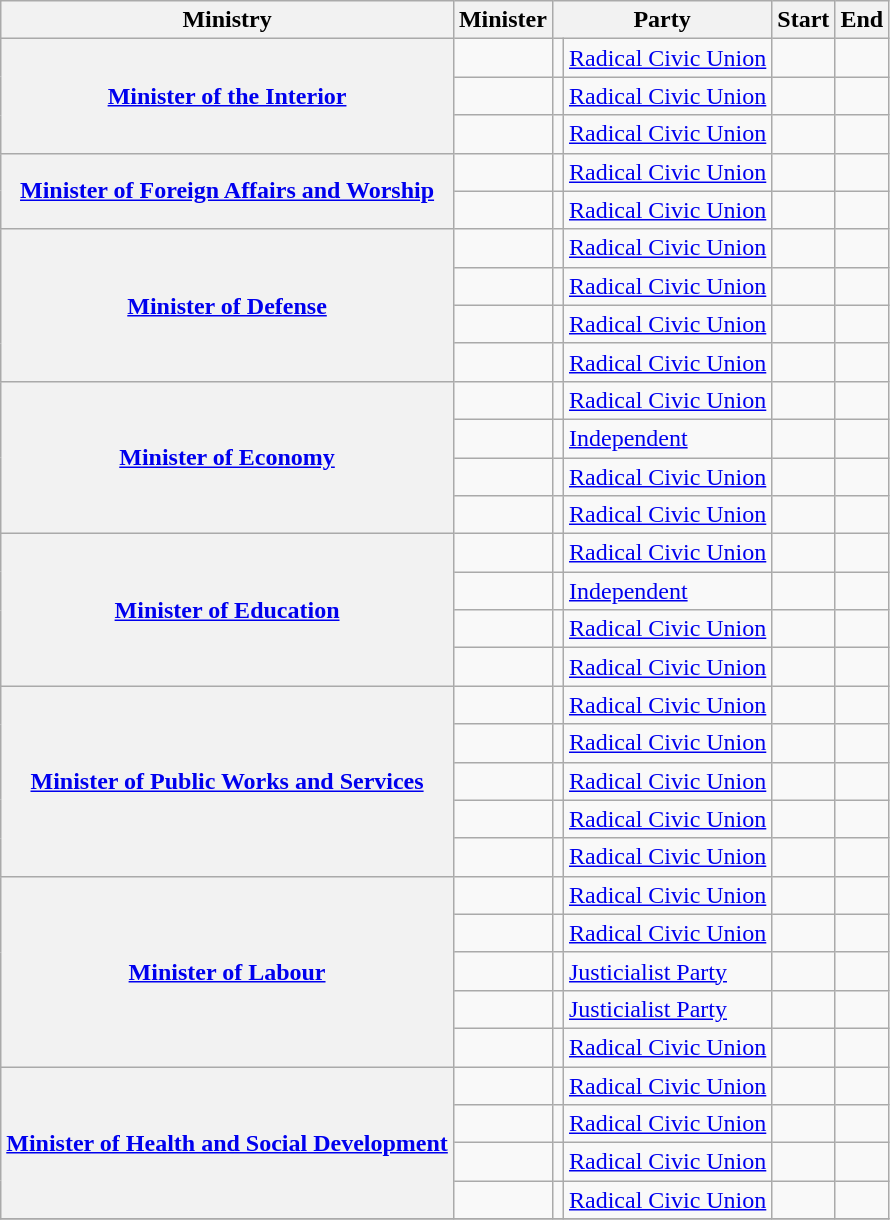<table class="sortable wikitable" style="font-size:100%;">
<tr>
<th scope="col">Ministry</th>
<th scope="col">Minister</th>
<th scope="col" colspan="2">Party</th>
<th scope="col">Start</th>
<th scope="col">End</th>
</tr>
<tr>
<th rowspan="3" scope="row"><a href='#'>Minister of the Interior</a></th>
<td></td>
<td bgcolor=></td>
<td><a href='#'>Radical Civic Union</a></td>
<td></td>
<td></td>
</tr>
<tr>
<td></td>
<td bgcolor=></td>
<td><a href='#'>Radical Civic Union</a></td>
<td></td>
<td></td>
</tr>
<tr>
<td></td>
<td bgcolor=></td>
<td><a href='#'>Radical Civic Union</a></td>
<td></td>
<td></td>
</tr>
<tr>
<th rowspan="2" scope="row"><a href='#'>Minister of Foreign Affairs and Worship</a></th>
<td></td>
<td bgcolor=></td>
<td><a href='#'>Radical Civic Union</a></td>
<td></td>
<td></td>
</tr>
<tr>
<td></td>
<td bgcolor=></td>
<td><a href='#'>Radical Civic Union</a></td>
<td></td>
<td></td>
</tr>
<tr>
<th rowspan="4" scope="row"><a href='#'>Minister of Defense</a></th>
<td></td>
<td bgcolor=></td>
<td><a href='#'>Radical Civic Union</a></td>
<td></td>
<td></td>
</tr>
<tr>
<td></td>
<td bgcolor=></td>
<td><a href='#'>Radical Civic Union</a></td>
<td></td>
<td></td>
</tr>
<tr>
<td></td>
<td bgcolor=></td>
<td><a href='#'>Radical Civic Union</a></td>
<td></td>
<td></td>
</tr>
<tr>
<td></td>
<td bgcolor=></td>
<td><a href='#'>Radical Civic Union</a></td>
<td></td>
<td></td>
</tr>
<tr>
<th rowspan="4" scope="row"><a href='#'>Minister of Economy</a></th>
<td></td>
<td bgcolor=></td>
<td><a href='#'>Radical Civic Union</a></td>
<td></td>
<td></td>
</tr>
<tr>
<td></td>
<td bgcolor=></td>
<td><a href='#'>Independent</a></td>
<td></td>
<td></td>
</tr>
<tr>
<td></td>
<td bgcolor=></td>
<td><a href='#'>Radical Civic Union</a></td>
<td></td>
<td></td>
</tr>
<tr>
<td></td>
<td bgcolor=></td>
<td><a href='#'>Radical Civic Union</a></td>
<td></td>
<td></td>
</tr>
<tr>
<th rowspan="4" scope="row"><a href='#'>Minister of Education</a></th>
<td></td>
<td bgcolor=></td>
<td><a href='#'>Radical Civic Union</a></td>
<td></td>
<td></td>
</tr>
<tr>
<td></td>
<td bgcolor=></td>
<td><a href='#'>Independent</a></td>
<td></td>
<td></td>
</tr>
<tr>
<td></td>
<td bgcolor=></td>
<td><a href='#'>Radical Civic Union</a></td>
<td></td>
<td></td>
</tr>
<tr>
<td></td>
<td bgcolor=></td>
<td><a href='#'>Radical Civic Union</a></td>
<td></td>
<td></td>
</tr>
<tr>
<th rowspan="5" scope="row"><a href='#'>Minister of Public Works and Services</a></th>
<td></td>
<td bgcolor=></td>
<td><a href='#'>Radical Civic Union</a></td>
<td></td>
<td></td>
</tr>
<tr>
<td></td>
<td bgcolor=></td>
<td><a href='#'>Radical Civic Union</a></td>
<td></td>
<td></td>
</tr>
<tr>
<td></td>
<td bgcolor=></td>
<td><a href='#'>Radical Civic Union</a></td>
<td></td>
<td></td>
</tr>
<tr>
<td></td>
<td bgcolor=></td>
<td><a href='#'>Radical Civic Union</a></td>
<td></td>
<td></td>
</tr>
<tr>
<td></td>
<td bgcolor=></td>
<td><a href='#'>Radical Civic Union</a></td>
<td></td>
<td></td>
</tr>
<tr>
<th rowspan="5" scope="row"><a href='#'>Minister of Labour</a></th>
<td></td>
<td bgcolor=></td>
<td><a href='#'>Radical Civic Union</a></td>
<td></td>
<td></td>
</tr>
<tr>
<td></td>
<td bgcolor=></td>
<td><a href='#'>Radical Civic Union</a></td>
<td></td>
<td></td>
</tr>
<tr>
<td></td>
<td bgcolor=></td>
<td><a href='#'>Justicialist Party</a></td>
<td></td>
<td></td>
</tr>
<tr>
<td></td>
<td bgcolor=></td>
<td><a href='#'>Justicialist Party</a></td>
<td></td>
<td></td>
</tr>
<tr>
<td></td>
<td bgcolor=></td>
<td><a href='#'>Radical Civic Union</a></td>
<td></td>
<td></td>
</tr>
<tr>
<th rowspan="4" scope="row"><a href='#'>Minister of Health and Social Development</a></th>
<td></td>
<td bgcolor=></td>
<td><a href='#'>Radical Civic Union</a></td>
<td></td>
<td></td>
</tr>
<tr>
<td></td>
<td bgcolor=></td>
<td><a href='#'>Radical Civic Union</a></td>
<td></td>
<td></td>
</tr>
<tr>
<td></td>
<td bgcolor=></td>
<td><a href='#'>Radical Civic Union</a></td>
<td></td>
<td></td>
</tr>
<tr>
<td></td>
<td bgcolor=></td>
<td><a href='#'>Radical Civic Union</a></td>
<td></td>
<td></td>
</tr>
<tr>
</tr>
</table>
